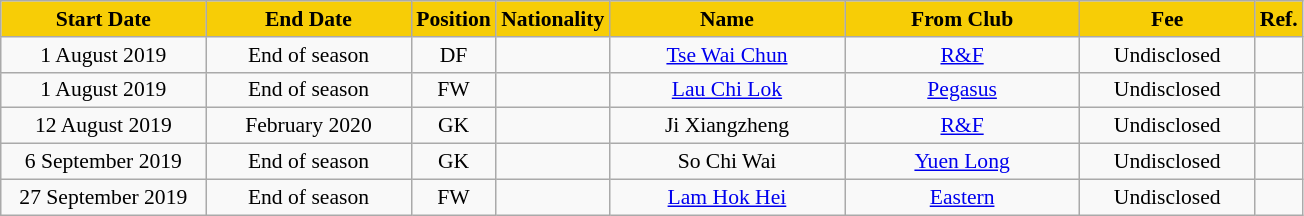<table class="wikitable"  style="text-align:center; font-size:90%;">
<tr>
<th style="background:#f7cd06; color:#000000; width:130px;">Start Date</th>
<th style="background:#f7cd06; color:#000000; width:130px;">End Date</th>
<th style="background:#f7cd06; color:#000000; width:50px;">Position</th>
<th style="background:#f7cd06; color:#000000; width:50px;">Nationality</th>
<th style="background:#f7cd06; color:#000000; width:150px;">Name</th>
<th style="background:#f7cd06; color:#000000; width:150px;">From Club</th>
<th style="background:#f7cd06; color:#000000; width:110px;">Fee</th>
<th style="background:#f7cd06; color:#000000; width:25px;">Ref.</th>
</tr>
<tr>
<td>1 August 2019</td>
<td>End of season</td>
<td>DF</td>
<td></td>
<td><a href='#'>Tse Wai Chun</a></td>
<td><a href='#'>R&F</a></td>
<td>Undisclosed</td>
<td></td>
</tr>
<tr>
<td>1 August 2019</td>
<td>End of season</td>
<td>FW</td>
<td></td>
<td><a href='#'>Lau Chi Lok</a></td>
<td><a href='#'>Pegasus</a></td>
<td>Undisclosed</td>
<td></td>
</tr>
<tr>
<td>12 August 2019</td>
<td>February 2020</td>
<td>GK</td>
<td></td>
<td>Ji Xiangzheng</td>
<td><a href='#'>R&F</a></td>
<td>Undisclosed</td>
<td></td>
</tr>
<tr>
<td>6 September 2019</td>
<td>End of season</td>
<td>GK</td>
<td></td>
<td>So Chi Wai</td>
<td><a href='#'>Yuen Long</a></td>
<td>Undisclosed</td>
<td></td>
</tr>
<tr>
<td>27 September 2019</td>
<td>End of season</td>
<td>FW</td>
<td></td>
<td><a href='#'>Lam Hok Hei</a></td>
<td><a href='#'>Eastern</a></td>
<td>Undisclosed</td>
<td></td>
</tr>
</table>
